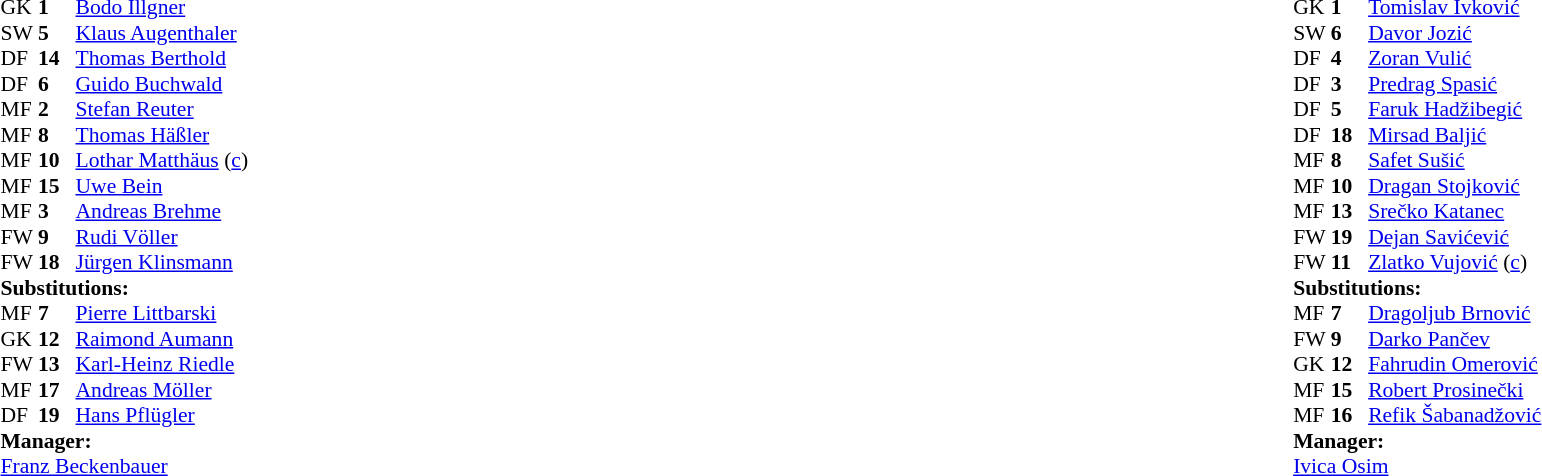<table width="100%">
<tr>
<td valign="top" width="50%"><br><table style="font-size: 90%" cellspacing="0" cellpadding="0">
<tr>
<th width="25"></th>
<th width="25"></th>
</tr>
<tr>
<td>GK</td>
<td><strong>1</strong></td>
<td><a href='#'>Bodo Illgner</a></td>
</tr>
<tr>
<td>SW</td>
<td><strong>5</strong></td>
<td><a href='#'>Klaus Augenthaler</a></td>
</tr>
<tr>
<td>DF</td>
<td><strong>14</strong></td>
<td><a href='#'>Thomas Berthold</a></td>
</tr>
<tr>
<td>DF</td>
<td><strong>6</strong></td>
<td><a href='#'>Guido Buchwald</a></td>
</tr>
<tr>
<td>MF</td>
<td><strong>2</strong></td>
<td><a href='#'>Stefan Reuter</a></td>
</tr>
<tr>
<td>MF</td>
<td><strong>8</strong></td>
<td><a href='#'>Thomas Häßler</a></td>
<td></td>
<td></td>
</tr>
<tr>
<td>MF</td>
<td><strong>10</strong></td>
<td><a href='#'>Lothar Matthäus</a> (<a href='#'>c</a>)</td>
</tr>
<tr>
<td>MF</td>
<td><strong>15</strong></td>
<td><a href='#'>Uwe Bein</a></td>
<td></td>
<td></td>
</tr>
<tr>
<td>MF</td>
<td><strong>3</strong></td>
<td><a href='#'>Andreas Brehme</a></td>
<td></td>
</tr>
<tr>
<td>FW</td>
<td><strong>9</strong></td>
<td><a href='#'>Rudi Völler</a></td>
</tr>
<tr>
<td>FW</td>
<td><strong>18</strong></td>
<td><a href='#'>Jürgen Klinsmann</a></td>
</tr>
<tr>
<td colspan=3><strong>Substitutions:</strong></td>
</tr>
<tr>
<td>MF</td>
<td><strong>7</strong></td>
<td><a href='#'>Pierre Littbarski</a></td>
<td></td>
<td></td>
</tr>
<tr>
<td>GK</td>
<td><strong>12</strong></td>
<td><a href='#'>Raimond Aumann</a></td>
</tr>
<tr>
<td>FW</td>
<td><strong>13</strong></td>
<td><a href='#'>Karl-Heinz Riedle</a></td>
</tr>
<tr>
<td>MF</td>
<td><strong>17</strong></td>
<td><a href='#'>Andreas Möller</a></td>
<td></td>
<td></td>
</tr>
<tr>
<td>DF</td>
<td><strong>19</strong></td>
<td><a href='#'>Hans Pflügler</a></td>
</tr>
<tr>
<td colspan=3><strong>Manager:</strong></td>
</tr>
<tr>
<td colspan="4"><a href='#'>Franz Beckenbauer</a></td>
</tr>
</table>
</td>
<td valign="top" width="50%"><br><table style="font-size: 90%" cellspacing="0" cellpadding="0" align=center>
<tr>
<th width="25"></th>
<th width="25"></th>
</tr>
<tr>
<td>GK</td>
<td><strong>1</strong></td>
<td><a href='#'>Tomislav Ivković</a></td>
</tr>
<tr>
<td>SW</td>
<td><strong>6</strong></td>
<td><a href='#'>Davor Jozić</a></td>
</tr>
<tr>
<td>DF</td>
<td><strong>4</strong></td>
<td><a href='#'>Zoran Vulić</a></td>
</tr>
<tr>
<td>DF</td>
<td><strong>3</strong></td>
<td><a href='#'>Predrag Spasić</a></td>
</tr>
<tr>
<td>DF</td>
<td><strong>5</strong></td>
<td><a href='#'>Faruk Hadžibegić</a></td>
</tr>
<tr>
<td>DF</td>
<td><strong>18</strong></td>
<td><a href='#'>Mirsad Baljić</a></td>
</tr>
<tr>
<td>MF</td>
<td><strong>8</strong></td>
<td><a href='#'>Safet Sušić</a></td>
<td></td>
<td></td>
</tr>
<tr>
<td>MF</td>
<td><strong>10</strong></td>
<td><a href='#'>Dragan Stojković</a></td>
</tr>
<tr>
<td>MF</td>
<td><strong>13</strong></td>
<td><a href='#'>Srečko Katanec</a></td>
</tr>
<tr>
<td>FW</td>
<td><strong>19</strong></td>
<td><a href='#'>Dejan Savićević</a></td>
<td></td>
<td></td>
</tr>
<tr>
<td>FW</td>
<td><strong>11</strong></td>
<td><a href='#'>Zlatko Vujović</a> (<a href='#'>c</a>)</td>
</tr>
<tr>
<td colspan=3><strong>Substitutions:</strong></td>
</tr>
<tr>
<td>MF</td>
<td><strong>7</strong></td>
<td><a href='#'>Dragoljub Brnović</a></td>
<td></td>
<td></td>
</tr>
<tr>
<td>FW</td>
<td><strong>9</strong></td>
<td><a href='#'>Darko Pančev</a></td>
</tr>
<tr>
<td>GK</td>
<td><strong>12</strong></td>
<td><a href='#'>Fahrudin Omerović</a></td>
</tr>
<tr>
<td>MF</td>
<td><strong>15</strong></td>
<td><a href='#'>Robert Prosinečki</a></td>
<td></td>
<td></td>
</tr>
<tr>
<td>MF</td>
<td><strong>16</strong></td>
<td><a href='#'>Refik Šabanadžović</a></td>
</tr>
<tr>
<td colspan=3><strong>Manager:</strong></td>
</tr>
<tr>
<td colspan="4"><a href='#'>Ivica Osim</a></td>
</tr>
</table>
</td>
</tr>
</table>
